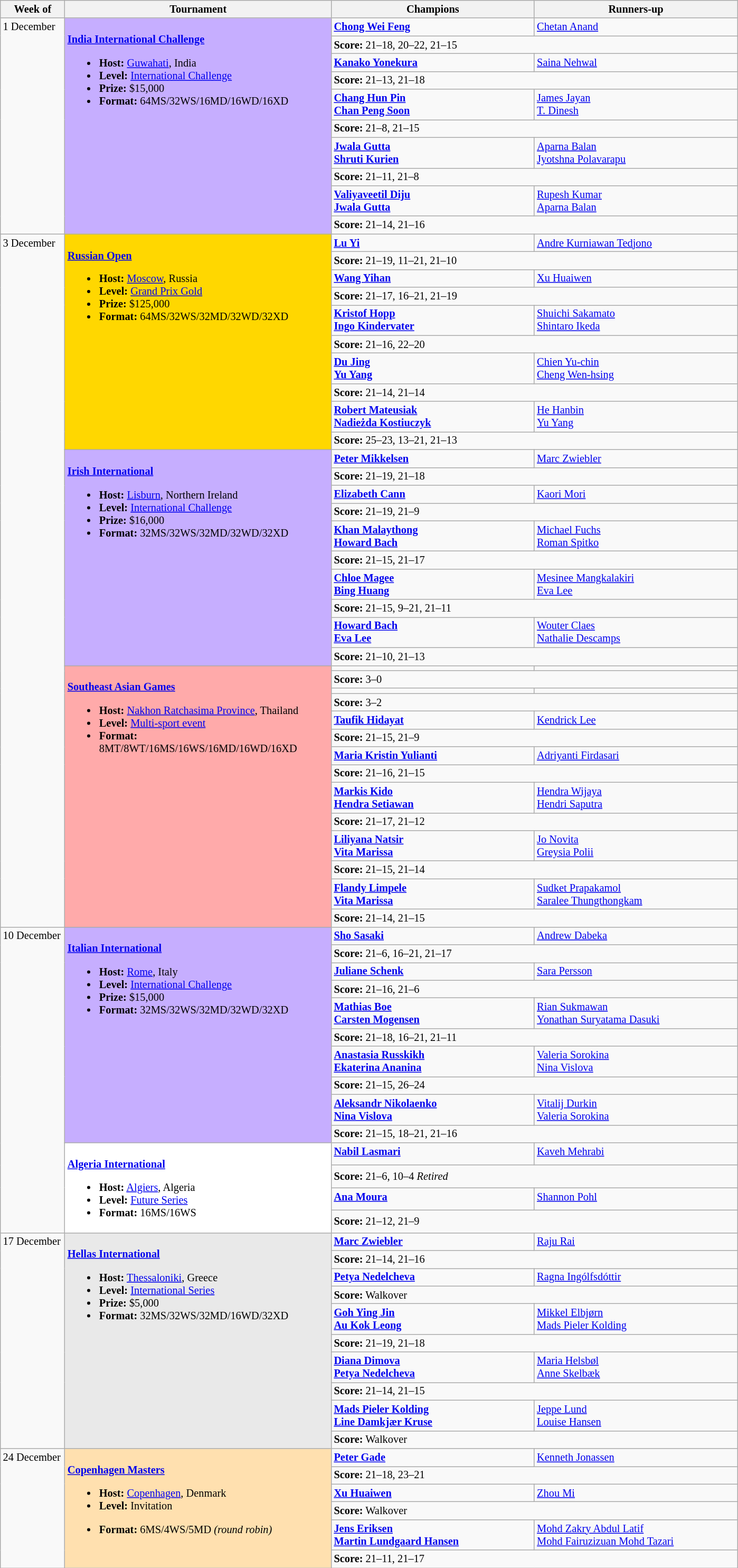<table class=wikitable style=font-size:85%>
<tr>
<th width=75>Week of</th>
<th width=330>Tournament</th>
<th width=250>Champions</th>
<th width=250>Runners-up</th>
</tr>
<tr valign=top>
<td rowspan=10>1 December</td>
<td style="background:#C6AEFF;" rowspan="10"><br><strong><a href='#'>India International Challenge</a></strong><ul><li><strong>Host:</strong> <a href='#'>Guwahati</a>, India</li><li><strong>Level:</strong> <a href='#'>International Challenge</a></li><li><strong>Prize:</strong> $15,000</li><li><strong>Format:</strong> 64MS/32WS/16MD/16WD/16XD</li></ul></td>
<td><strong> <a href='#'>Chong Wei Feng</a></strong></td>
<td> <a href='#'>Chetan Anand</a></td>
</tr>
<tr>
<td colspan=2><strong>Score:</strong> 21–18, 20–22, 21–15</td>
</tr>
<tr valign=top>
<td><strong> <a href='#'>Kanako Yonekura</a></strong></td>
<td> <a href='#'>Saina Nehwal</a></td>
</tr>
<tr>
<td colspan=2><strong>Score:</strong> 21–13, 21–18</td>
</tr>
<tr valign=top>
<td><strong> <a href='#'>Chang Hun Pin</a><br> <a href='#'>Chan Peng Soon</a></strong></td>
<td> <a href='#'>James Jayan</a><br> <a href='#'>T. Dinesh</a></td>
</tr>
<tr>
<td colspan=2><strong>Score:</strong> 21–8, 21–15</td>
</tr>
<tr valign=top>
<td><strong> <a href='#'>Jwala Gutta</a><br> <a href='#'>Shruti Kurien</a></strong></td>
<td> <a href='#'>Aparna Balan</a><br> <a href='#'>Jyotshna Polavarapu</a></td>
</tr>
<tr>
<td colspan=2><strong>Score:</strong> 21–11, 21–8</td>
</tr>
<tr valign=top>
<td><strong> <a href='#'>Valiyaveetil Diju</a><br> <a href='#'>Jwala Gutta</a></strong></td>
<td> <a href='#'>Rupesh Kumar</a><br> <a href='#'>Aparna Balan</a></td>
</tr>
<tr>
<td colspan=2><strong>Score:</strong> 21–14, 21–16</td>
</tr>
<tr valign=top>
<td rowspan=34>3 December</td>
<td style="background:#FFD700;" rowspan="10"><br><strong><a href='#'>Russian Open</a></strong><ul><li><strong>Host:</strong> <a href='#'>Moscow</a>, Russia</li><li><strong>Level:</strong> <a href='#'>Grand Prix Gold</a></li><li><strong>Prize:</strong> $125,000</li><li><strong>Format:</strong> 64MS/32WS/32MD/32WD/32XD</li></ul></td>
<td><strong> <a href='#'>Lu Yi</a></strong></td>
<td> <a href='#'>Andre Kurniawan Tedjono</a></td>
</tr>
<tr>
<td colspan=2><strong>Score:</strong> 21–19, 11–21, 21–10</td>
</tr>
<tr valign=top>
<td><strong> <a href='#'>Wang Yihan</a></strong></td>
<td> <a href='#'>Xu Huaiwen</a></td>
</tr>
<tr>
<td colspan=2><strong>Score:</strong> 21–17, 16–21, 21–19</td>
</tr>
<tr valign=top>
<td><strong> <a href='#'>Kristof Hopp</a><br> <a href='#'>Ingo Kindervater</a></strong></td>
<td> <a href='#'>Shuichi Sakamato</a><br> <a href='#'>Shintaro Ikeda</a></td>
</tr>
<tr>
<td colspan=2><strong>Score:</strong> 21–16, 22–20</td>
</tr>
<tr valign=top>
<td><strong> <a href='#'>Du Jing</a><br> <a href='#'>Yu Yang</a></strong></td>
<td> <a href='#'>Chien Yu-chin</a><br> <a href='#'>Cheng Wen-hsing</a></td>
</tr>
<tr>
<td colspan=2><strong>Score:</strong> 21–14, 21–14</td>
</tr>
<tr valign=top>
<td><strong> <a href='#'>Robert Mateusiak</a><br> <a href='#'>Nadieżda Kostiuczyk</a></strong></td>
<td> <a href='#'>He Hanbin</a><br> <a href='#'>Yu Yang</a></td>
</tr>
<tr>
<td colspan=2><strong>Score:</strong> 25–23, 13–21, 21–13</td>
</tr>
<tr valign=top>
<td style="background:#C6AEFF;" rowspan="10"><br><strong><a href='#'>Irish International</a></strong><ul><li><strong>Host:</strong> <a href='#'>Lisburn</a>, Northern Ireland</li><li><strong>Level:</strong> <a href='#'>International Challenge</a></li><li><strong>Prize:</strong> $16,000</li><li><strong>Format:</strong> 32MS/32WS/32MD/32WD/32XD</li></ul></td>
<td><strong> <a href='#'>Peter Mikkelsen</a></strong></td>
<td> <a href='#'>Marc Zwiebler</a></td>
</tr>
<tr>
<td colspan=2><strong>Score:</strong> 21–19, 21–18</td>
</tr>
<tr valign=top>
<td><strong> <a href='#'>Elizabeth Cann</a></strong></td>
<td> <a href='#'>Kaori Mori</a></td>
</tr>
<tr>
<td colspan=2><strong>Score:</strong> 21–19, 21–9</td>
</tr>
<tr valign=top>
<td><strong> <a href='#'>Khan Malaythong</a><br> <a href='#'>Howard Bach</a></strong></td>
<td> <a href='#'>Michael Fuchs</a><br> <a href='#'>Roman Spitko</a></td>
</tr>
<tr>
<td colspan=2><strong>Score:</strong> 21–15, 21–17</td>
</tr>
<tr valign=top>
<td><strong> <a href='#'>Chloe Magee</a><br> <a href='#'>Bing Huang</a></strong></td>
<td> <a href='#'>Mesinee Mangkalakiri</a><br> <a href='#'>Eva Lee</a></td>
</tr>
<tr>
<td colspan=2><strong>Score:</strong> 21–15, 9–21, 21–11</td>
</tr>
<tr valign=top>
<td><strong> <a href='#'>Howard Bach</a><br> <a href='#'>Eva Lee</a></strong></td>
<td> <a href='#'>Wouter Claes</a><br> <a href='#'>Nathalie Descamps</a></td>
</tr>
<tr>
<td colspan=2><strong>Score:</strong> 21–10, 21–13</td>
</tr>
<tr valign=top>
<td style="background:#FFAAAA;" rowspan="14"><br><strong><a href='#'>Southeast Asian Games</a></strong><ul><li><strong>Host:</strong> <a href='#'>Nakhon Ratchasima Province</a>, Thailand</li><li><strong>Level:</strong> <a href='#'>Multi-sport event</a></li><li><strong>Format:</strong> 8MT/8WT/16MS/16WS/16MD/16WD/16XD</li></ul></td>
<td><strong></strong></td>
<td></td>
</tr>
<tr>
<td colspan=2><strong>Score:</strong> 3–0</td>
</tr>
<tr valign=top>
<td><strong></strong></td>
<td></td>
</tr>
<tr>
<td colspan=2><strong>Score:</strong> 3–2</td>
</tr>
<tr valign=top>
<td><strong> <a href='#'>Taufik Hidayat</a></strong></td>
<td> <a href='#'>Kendrick Lee</a></td>
</tr>
<tr>
<td colspan=2><strong>Score:</strong> 21–15, 21–9</td>
</tr>
<tr valign=top>
<td><strong> <a href='#'>Maria Kristin Yulianti</a></strong></td>
<td> <a href='#'>Adriyanti Firdasari</a></td>
</tr>
<tr>
<td colspan=2><strong>Score:</strong> 21–16, 21–15</td>
</tr>
<tr valign=top>
<td><strong> <a href='#'>Markis Kido</a><br> <a href='#'>Hendra Setiawan</a></strong></td>
<td> <a href='#'>Hendra Wijaya</a><br> <a href='#'>Hendri Saputra</a></td>
</tr>
<tr>
<td colspan=2><strong>Score:</strong> 21–17, 21–12</td>
</tr>
<tr valign=top>
<td><strong> <a href='#'>Liliyana Natsir</a><br> <a href='#'>Vita Marissa</a></strong></td>
<td> <a href='#'>Jo Novita</a><br> <a href='#'>Greysia Polii</a></td>
</tr>
<tr>
<td colspan=2><strong>Score:</strong> 21–15, 21–14</td>
</tr>
<tr valign=top>
<td><strong> <a href='#'>Flandy Limpele</a><br> <a href='#'>Vita Marissa</a></strong></td>
<td> <a href='#'>Sudket Prapakamol</a><br> <a href='#'>Saralee Thungthongkam</a></td>
</tr>
<tr>
<td colspan=2><strong>Score:</strong> 21–14, 21–15</td>
</tr>
<tr valign=top>
<td rowspan=14>10 December</td>
<td style="background:#C6AEFF;" rowspan="10"><br><strong><a href='#'>Italian International</a></strong><ul><li><strong>Host:</strong> <a href='#'>Rome</a>, Italy</li><li><strong>Level:</strong> <a href='#'>International Challenge</a></li><li><strong>Prize:</strong> $15,000</li><li><strong>Format:</strong> 32MS/32WS/32MD/32WD/32XD</li></ul></td>
<td><strong> <a href='#'>Sho Sasaki</a></strong></td>
<td> <a href='#'>Andrew Dabeka</a></td>
</tr>
<tr>
<td colspan=2><strong>Score:</strong> 21–6, 16–21, 21–17</td>
</tr>
<tr valign=top>
<td><strong> <a href='#'>Juliane Schenk</a></strong></td>
<td> <a href='#'>Sara Persson</a></td>
</tr>
<tr>
<td colspan=2><strong>Score:</strong> 21–16, 21–6</td>
</tr>
<tr valign=top>
<td><strong> <a href='#'>Mathias Boe</a><br> <a href='#'>Carsten Mogensen</a></strong></td>
<td> <a href='#'>Rian Sukmawan</a><br> <a href='#'>Yonathan Suryatama Dasuki</a></td>
</tr>
<tr>
<td colspan=2><strong>Score:</strong> 21–18, 16–21, 21–11</td>
</tr>
<tr valign=top>
<td><strong> <a href='#'>Anastasia Russkikh</a><br> <a href='#'>Ekaterina Ananina</a></strong></td>
<td> <a href='#'>Valeria Sorokina</a><br> <a href='#'>Nina Vislova</a></td>
</tr>
<tr>
<td colspan=2><strong>Score:</strong> 21–15, 26–24</td>
</tr>
<tr valign=top>
<td><strong> <a href='#'>Aleksandr Nikolaenko</a><br> <a href='#'>Nina Vislova</a></strong></td>
<td> <a href='#'>Vitalij Durkin</a><br> <a href='#'>Valeria Sorokina</a></td>
</tr>
<tr>
<td colspan=2><strong>Score:</strong> 21–15, 18–21, 21–16</td>
</tr>
<tr valign=top>
<td style="background:#ffffff;" rowspan="4"><br><strong><a href='#'>Algeria International</a></strong><ul><li><strong>Host:</strong> <a href='#'>Algiers</a>, Algeria</li><li><strong>Level:</strong> <a href='#'>Future Series</a></li><li><strong>Format:</strong> 16MS/16WS</li></ul></td>
<td><strong> <a href='#'>Nabil Lasmari</a></strong></td>
<td> <a href='#'>Kaveh Mehrabi</a></td>
</tr>
<tr>
<td colspan=2><strong>Score:</strong> 21–6, 10–4 <em>Retired</em></td>
</tr>
<tr valign=top>
<td><strong> <a href='#'>Ana Moura</a></strong></td>
<td> <a href='#'>Shannon Pohl</a></td>
</tr>
<tr>
<td colspan=2><strong>Score:</strong> 21–12, 21–9</td>
</tr>
<tr valign=top>
<td rowspan=10>17 December</td>
<td style="background:#E9E9E9;" rowspan="10"><br><strong><a href='#'>Hellas International</a></strong><ul><li><strong>Host:</strong> <a href='#'>Thessaloniki</a>, Greece</li><li><strong>Level:</strong> <a href='#'>International Series</a></li><li><strong>Prize:</strong> $5,000</li><li><strong>Format:</strong> 32MS/32WS/32MD/16WD/32XD</li></ul></td>
<td><strong> <a href='#'>Marc Zwiebler</a></strong></td>
<td> <a href='#'>Raju Rai</a></td>
</tr>
<tr>
<td colspan=2><strong>Score:</strong> 21–14, 21–16</td>
</tr>
<tr valign=top>
<td><strong> <a href='#'>Petya Nedelcheva</a></strong></td>
<td> <a href='#'>Ragna Ingólfsdóttir</a></td>
</tr>
<tr>
<td colspan=2><strong>Score:</strong> Walkover</td>
</tr>
<tr valign=top>
<td><strong> <a href='#'>Goh Ying Jin</a><br> <a href='#'>Au Kok Leong</a></strong></td>
<td> <a href='#'>Mikkel Elbjørn</a><br> <a href='#'>Mads Pieler Kolding</a></td>
</tr>
<tr>
<td colspan=2><strong>Score:</strong> 21–19, 21–18</td>
</tr>
<tr valign=top>
<td><strong> <a href='#'>Diana Dimova</a><br> <a href='#'>Petya Nedelcheva</a></strong></td>
<td> <a href='#'>Maria Helsbøl</a><br> <a href='#'>Anne Skelbæk</a></td>
</tr>
<tr>
<td colspan=2><strong>Score:</strong> 21–14, 21–15</td>
</tr>
<tr valign=top>
<td><strong> <a href='#'>Mads Pieler Kolding</a><br> <a href='#'>Line Damkjær Kruse</a></strong></td>
<td> <a href='#'>Jeppe Lund</a><br> <a href='#'>Louise Hansen</a></td>
</tr>
<tr>
<td colspan=2><strong>Score:</strong> Walkover</td>
</tr>
<tr valign=top>
<td rowspan=6>24 December</td>
<td style="background:#FFE0AF;" rowspan="6"><br><strong><a href='#'>Copenhagen Masters</a></strong><ul><li><strong>Host:</strong> <a href='#'>Copenhagen</a>, Denmark</li><li><strong>Level:</strong> Invitation</li></ul><ul><li><strong>Format:</strong> 6MS/4WS/5MD <em>(round robin)</em></li></ul></td>
<td><strong> <a href='#'>Peter Gade</a></strong></td>
<td> <a href='#'>Kenneth Jonassen</a></td>
</tr>
<tr>
<td colspan=2><strong>Score:</strong> 21–18, 23–21</td>
</tr>
<tr valign=top>
<td><strong> <a href='#'>Xu Huaiwen</a></strong></td>
<td> <a href='#'>Zhou Mi</a></td>
</tr>
<tr>
<td colspan=2><strong>Score:</strong> Walkover</td>
</tr>
<tr valign=top>
<td><strong> <a href='#'>Jens Eriksen</a><br> <a href='#'>Martin Lundgaard Hansen</a></strong></td>
<td> <a href='#'>Mohd Zakry Abdul Latif</a><br> <a href='#'>Mohd Fairuzizuan Mohd Tazari</a></td>
</tr>
<tr>
<td colspan=2><strong>Score:</strong> 21–11, 21–17</td>
</tr>
</table>
